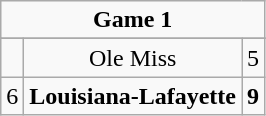<table class="wikitable">
<tr style="text-align:center;">
<td colspan="3"><strong>Game 1</strong></td>
</tr>
<tr style="text-align:center;">
</tr>
<tr style="text-align:center;">
<td></td>
<td>Ole Miss</td>
<td>5</td>
</tr>
<tr style="text-align:center;">
<td>6</td>
<td><strong>Louisiana-Lafayette</strong></td>
<td><strong>9</strong></td>
</tr>
</table>
